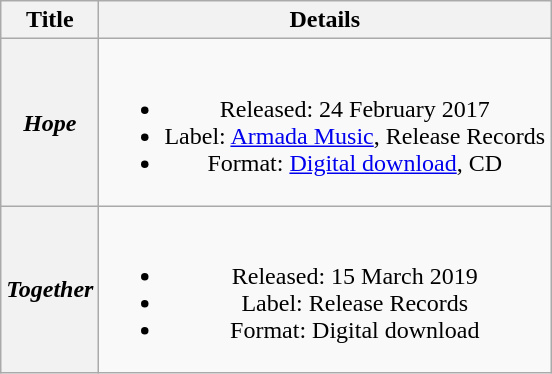<table class="wikitable plainrowheaders" style="text-align:center;">
<tr>
<th scope="col">Title</th>
<th scope="col">Details</th>
</tr>
<tr>
<th scope="row"><em>Hope</em></th>
<td><br><ul><li>Released: 24 February 2017</li><li>Label: <a href='#'>Armada Music</a>, Release Records</li><li>Format: <a href='#'>Digital download</a>, CD</li></ul></td>
</tr>
<tr>
<th scope="row"><em>Together</em></th>
<td><br><ul><li>Released: 15 March 2019</li><li>Label: Release Records</li><li>Format: Digital download</li></ul></td>
</tr>
</table>
